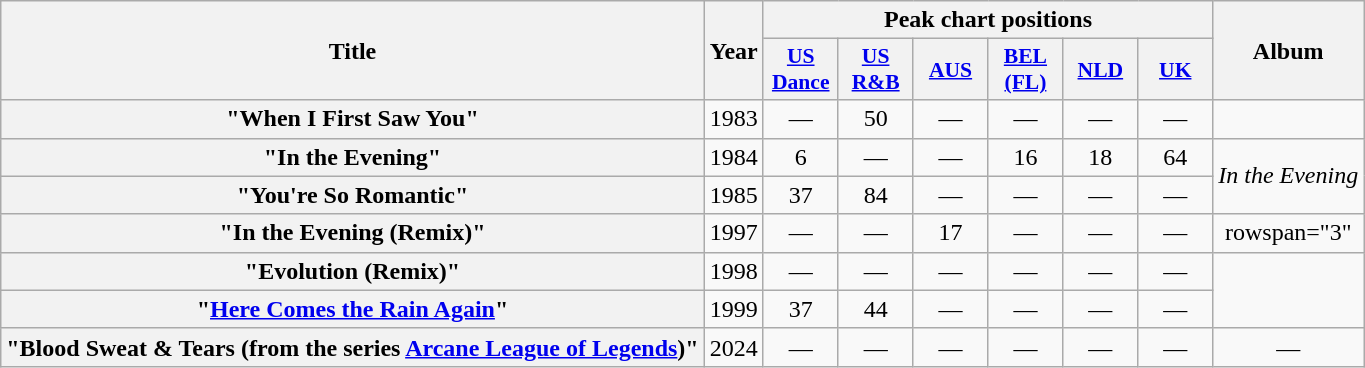<table class="wikitable plainrowheaders" style="text-align:center;">
<tr>
<th scope="col" rowspan="2">Title</th>
<th scope="col" rowspan="2">Year</th>
<th scope="col" colspan="6">Peak chart positions</th>
<th scope="col" rowspan="2">Album</th>
</tr>
<tr>
<th scope="col" style="width:3em;font-size:90%;"><a href='#'>US<br>Dance</a><br></th>
<th scope="col" style="width:3em;font-size:90%;"><a href='#'>US<br>R&B</a><br></th>
<th scope="col" style="width:3em;font-size:90%;"><a href='#'>AUS</a><br></th>
<th scope="col" style="width:3em;font-size:90%;"><a href='#'>BEL<br>(FL)</a><br></th>
<th scope="col" style="width:3em;font-size:90%;"><a href='#'>NLD</a><br></th>
<th scope="col" style="width:3em;font-size:90%;"><a href='#'>UK</a><br></th>
</tr>
<tr>
<th scope="row">"When I First Saw You"</th>
<td>1983</td>
<td>—</td>
<td>50</td>
<td>—</td>
<td>—</td>
<td>—</td>
<td>—</td>
<td></td>
</tr>
<tr>
<th scope="row">"In the Evening"</th>
<td>1984</td>
<td>6</td>
<td>—</td>
<td>—</td>
<td>16</td>
<td>18</td>
<td>64</td>
<td rowspan="2"><em>In the Evening</em></td>
</tr>
<tr>
<th scope="row">"You're So Romantic"</th>
<td>1985</td>
<td>37</td>
<td>84</td>
<td>—</td>
<td>—</td>
<td>—</td>
<td>—</td>
</tr>
<tr>
<th scope="row">"In the Evening (Remix)"</th>
<td>1997</td>
<td>—</td>
<td>—</td>
<td>17</td>
<td>—</td>
<td>—</td>
<td>—</td>
<td>rowspan="3" </td>
</tr>
<tr>
<th scope="row">"Evolution (Remix)"</th>
<td>1998</td>
<td>—</td>
<td>—</td>
<td>—</td>
<td>—</td>
<td>—</td>
<td>—</td>
</tr>
<tr>
<th scope="row">"<a href='#'>Here Comes the Rain Again</a>"</th>
<td>1999</td>
<td>37</td>
<td>44</td>
<td>—</td>
<td>—</td>
<td>—</td>
<td>—</td>
</tr>
<tr>
<th scope="row">"Blood Sweat & Tears (from the series <a href='#'>Arcane League of Legends</a>)"</th>
<td>2024</td>
<td>—</td>
<td>—</td>
<td>—</td>
<td>—</td>
<td>—</td>
<td>—</td>
<td>—</td>
</tr>
</table>
